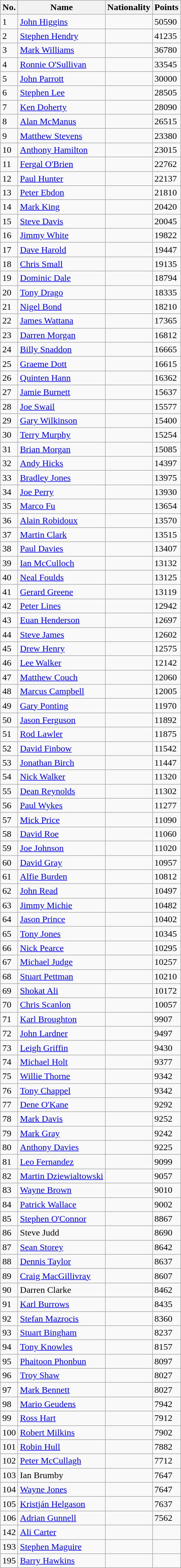<table class="wikitable">
<tr>
<th>No.</th>
<th align="left">Name</th>
<th align="left">Nationality</th>
<th align="left">Points</th>
</tr>
<tr>
<td>1</td>
<td><a href='#'>John Higgins</a></td>
<td></td>
<td>50590</td>
</tr>
<tr>
<td>2</td>
<td><a href='#'>Stephen Hendry</a></td>
<td></td>
<td>41235</td>
</tr>
<tr>
<td>3</td>
<td><a href='#'>Mark Williams</a></td>
<td></td>
<td>36780</td>
</tr>
<tr>
<td>4</td>
<td><a href='#'>Ronnie O'Sullivan</a></td>
<td></td>
<td>33545</td>
</tr>
<tr>
<td>5</td>
<td><a href='#'>John Parrott</a></td>
<td></td>
<td>30000</td>
</tr>
<tr>
<td>6</td>
<td><a href='#'>Stephen Lee</a></td>
<td></td>
<td>28505</td>
</tr>
<tr>
<td>7</td>
<td><a href='#'>Ken Doherty</a></td>
<td></td>
<td>28090</td>
</tr>
<tr>
<td>8</td>
<td><a href='#'>Alan McManus</a></td>
<td></td>
<td>26515</td>
</tr>
<tr>
<td>9</td>
<td><a href='#'>Matthew Stevens</a></td>
<td></td>
<td>23380</td>
</tr>
<tr>
<td>10</td>
<td><a href='#'>Anthony Hamilton</a></td>
<td></td>
<td>23015</td>
</tr>
<tr>
<td>11</td>
<td><a href='#'>Fergal O'Brien</a></td>
<td></td>
<td>22762</td>
</tr>
<tr>
<td>12</td>
<td><a href='#'>Paul Hunter</a></td>
<td></td>
<td>22137</td>
</tr>
<tr>
<td>13</td>
<td><a href='#'>Peter Ebdon</a></td>
<td></td>
<td>21810</td>
</tr>
<tr>
<td>14</td>
<td><a href='#'>Mark King</a></td>
<td></td>
<td>20420</td>
</tr>
<tr>
<td>15</td>
<td><a href='#'>Steve Davis</a></td>
<td></td>
<td>20045</td>
</tr>
<tr>
<td>16</td>
<td><a href='#'>Jimmy White</a></td>
<td></td>
<td>19822</td>
</tr>
<tr>
<td>17</td>
<td><a href='#'>Dave Harold</a></td>
<td></td>
<td>19447</td>
</tr>
<tr>
<td>18</td>
<td><a href='#'>Chris Small</a></td>
<td></td>
<td>19135</td>
</tr>
<tr>
<td>19</td>
<td><a href='#'>Dominic Dale</a></td>
<td></td>
<td>18794</td>
</tr>
<tr>
<td>20</td>
<td><a href='#'>Tony Drago</a></td>
<td></td>
<td>18335</td>
</tr>
<tr>
<td>21</td>
<td><a href='#'>Nigel Bond</a></td>
<td></td>
<td>18210</td>
</tr>
<tr>
<td>22</td>
<td><a href='#'>James Wattana</a></td>
<td></td>
<td>17365</td>
</tr>
<tr>
<td>23</td>
<td><a href='#'>Darren Morgan</a></td>
<td></td>
<td>16812</td>
</tr>
<tr>
<td>24</td>
<td><a href='#'>Billy Snaddon</a></td>
<td></td>
<td>16665</td>
</tr>
<tr>
<td>25</td>
<td><a href='#'>Graeme Dott</a></td>
<td></td>
<td>16615</td>
</tr>
<tr>
<td>26</td>
<td><a href='#'>Quinten Hann</a></td>
<td></td>
<td>16362</td>
</tr>
<tr>
<td>27</td>
<td><a href='#'>Jamie Burnett</a></td>
<td></td>
<td>15637</td>
</tr>
<tr>
<td>28</td>
<td><a href='#'>Joe Swail</a></td>
<td></td>
<td>15577</td>
</tr>
<tr>
<td>29</td>
<td><a href='#'>Gary Wilkinson</a></td>
<td></td>
<td>15400</td>
</tr>
<tr>
<td>30</td>
<td><a href='#'>Terry Murphy</a></td>
<td></td>
<td>15254</td>
</tr>
<tr>
<td>31</td>
<td><a href='#'>Brian Morgan</a></td>
<td></td>
<td>15085</td>
</tr>
<tr>
<td>32</td>
<td><a href='#'>Andy Hicks</a></td>
<td></td>
<td>14397</td>
</tr>
<tr>
<td>33</td>
<td><a href='#'>Bradley Jones</a></td>
<td></td>
<td>13975</td>
</tr>
<tr>
<td>34</td>
<td><a href='#'>Joe Perry</a></td>
<td></td>
<td>13930</td>
</tr>
<tr>
<td>35</td>
<td><a href='#'>Marco Fu</a></td>
<td></td>
<td>13654</td>
</tr>
<tr>
<td>36</td>
<td><a href='#'>Alain Robidoux</a></td>
<td></td>
<td>13570</td>
</tr>
<tr>
<td>37</td>
<td><a href='#'>Martin Clark</a></td>
<td></td>
<td>13515</td>
</tr>
<tr>
<td>38</td>
<td><a href='#'>Paul Davies</a></td>
<td></td>
<td>13407</td>
</tr>
<tr>
<td>39</td>
<td><a href='#'>Ian McCulloch</a></td>
<td></td>
<td>13132</td>
</tr>
<tr>
<td>40</td>
<td><a href='#'>Neal Foulds</a></td>
<td></td>
<td>13125</td>
</tr>
<tr>
<td>41</td>
<td><a href='#'>Gerard Greene</a></td>
<td></td>
<td>13119</td>
</tr>
<tr>
<td>42</td>
<td><a href='#'>Peter Lines</a></td>
<td></td>
<td>12942</td>
</tr>
<tr>
<td>43</td>
<td><a href='#'>Euan Henderson</a></td>
<td></td>
<td>12697</td>
</tr>
<tr>
<td>44</td>
<td><a href='#'>Steve James</a></td>
<td></td>
<td>12602</td>
</tr>
<tr>
<td>45</td>
<td><a href='#'>Drew Henry</a></td>
<td></td>
<td>12575</td>
</tr>
<tr>
<td>46</td>
<td><a href='#'>Lee Walker</a></td>
<td></td>
<td>12142</td>
</tr>
<tr>
<td>47</td>
<td><a href='#'>Matthew Couch</a></td>
<td></td>
<td>12060</td>
</tr>
<tr>
<td>48</td>
<td><a href='#'>Marcus Campbell</a></td>
<td></td>
<td>12005</td>
</tr>
<tr>
<td>49</td>
<td><a href='#'>Gary Ponting</a></td>
<td></td>
<td>11970</td>
</tr>
<tr>
<td>50</td>
<td><a href='#'>Jason Ferguson</a></td>
<td></td>
<td>11892</td>
</tr>
<tr>
<td>51</td>
<td><a href='#'>Rod Lawler</a></td>
<td></td>
<td>11875</td>
</tr>
<tr>
<td>52</td>
<td><a href='#'>David Finbow</a></td>
<td></td>
<td>11542</td>
</tr>
<tr>
<td>53</td>
<td><a href='#'>Jonathan Birch</a></td>
<td></td>
<td>11447</td>
</tr>
<tr>
<td>54</td>
<td><a href='#'>Nick Walker</a></td>
<td></td>
<td>11320</td>
</tr>
<tr>
<td>55</td>
<td><a href='#'>Dean Reynolds</a></td>
<td></td>
<td>11302</td>
</tr>
<tr>
<td>56</td>
<td><a href='#'>Paul Wykes</a></td>
<td></td>
<td>11277</td>
</tr>
<tr>
<td>57</td>
<td><a href='#'>Mick Price</a></td>
<td></td>
<td>11090</td>
</tr>
<tr>
<td>58</td>
<td><a href='#'>David Roe</a></td>
<td></td>
<td>11060</td>
</tr>
<tr>
<td>59</td>
<td><a href='#'>Joe Johnson</a></td>
<td></td>
<td>11020</td>
</tr>
<tr>
<td>60</td>
<td><a href='#'>David Gray</a></td>
<td></td>
<td>10957</td>
</tr>
<tr>
<td>61</td>
<td><a href='#'>Alfie Burden</a></td>
<td></td>
<td>10812</td>
</tr>
<tr>
<td>62</td>
<td><a href='#'>John Read</a></td>
<td></td>
<td>10497</td>
</tr>
<tr>
<td>63</td>
<td><a href='#'>Jimmy Michie</a></td>
<td></td>
<td>10482</td>
</tr>
<tr>
<td>64</td>
<td><a href='#'>Jason Prince</a></td>
<td></td>
<td>10402</td>
</tr>
<tr>
<td>65</td>
<td><a href='#'>Tony Jones</a></td>
<td></td>
<td>10345</td>
</tr>
<tr>
<td>66</td>
<td><a href='#'>Nick Pearce</a></td>
<td></td>
<td>10295</td>
</tr>
<tr>
<td>67</td>
<td><a href='#'>Michael Judge</a></td>
<td></td>
<td>10257</td>
</tr>
<tr>
<td>68</td>
<td><a href='#'>Stuart Pettman</a></td>
<td></td>
<td>10210</td>
</tr>
<tr>
<td>69</td>
<td><a href='#'>Shokat Ali</a></td>
<td></td>
<td>10172</td>
</tr>
<tr>
<td>70</td>
<td><a href='#'>Chris Scanlon</a></td>
<td></td>
<td>10057</td>
</tr>
<tr>
<td>71</td>
<td><a href='#'>Karl Broughton</a></td>
<td></td>
<td>9907</td>
</tr>
<tr>
<td>72</td>
<td><a href='#'>John Lardner</a></td>
<td></td>
<td>9497</td>
</tr>
<tr>
<td>73</td>
<td><a href='#'>Leigh Griffin</a></td>
<td></td>
<td>9430</td>
</tr>
<tr>
<td>74</td>
<td><a href='#'>Michael Holt</a></td>
<td></td>
<td>9377</td>
</tr>
<tr>
<td>75</td>
<td><a href='#'>Willie Thorne</a></td>
<td></td>
<td>9342</td>
</tr>
<tr>
<td>76</td>
<td><a href='#'>Tony Chappel</a></td>
<td></td>
<td>9342</td>
</tr>
<tr>
<td>77</td>
<td><a href='#'>Dene O'Kane</a></td>
<td></td>
<td>9292</td>
</tr>
<tr>
<td>78</td>
<td><a href='#'>Mark Davis</a></td>
<td></td>
<td>9252</td>
</tr>
<tr>
<td>79</td>
<td><a href='#'>Mark Gray</a></td>
<td></td>
<td>9242</td>
</tr>
<tr>
<td>80</td>
<td><a href='#'>Anthony Davies</a></td>
<td></td>
<td>9225</td>
</tr>
<tr>
<td>81</td>
<td><a href='#'>Leo Fernandez</a></td>
<td></td>
<td>9099</td>
</tr>
<tr>
<td>82</td>
<td><a href='#'>Martin Dziewialtowski</a></td>
<td></td>
<td>9057</td>
</tr>
<tr>
<td>83</td>
<td><a href='#'>Wayne Brown</a></td>
<td></td>
<td>9010</td>
</tr>
<tr>
<td>84</td>
<td><a href='#'>Patrick Wallace</a></td>
<td></td>
<td>9002</td>
</tr>
<tr>
<td>85</td>
<td><a href='#'>Stephen O'Connor</a></td>
<td></td>
<td>8867</td>
</tr>
<tr>
<td>86</td>
<td>Steve Judd</td>
<td></td>
<td>8690</td>
</tr>
<tr>
<td>87</td>
<td><a href='#'>Sean Storey</a></td>
<td></td>
<td>8642</td>
</tr>
<tr>
<td>88</td>
<td><a href='#'>Dennis Taylor</a></td>
<td></td>
<td>8637</td>
</tr>
<tr>
<td>89</td>
<td><a href='#'>Craig MacGillivray</a></td>
<td></td>
<td>8607</td>
</tr>
<tr>
<td>90</td>
<td>Darren Clarke</td>
<td></td>
<td>8462</td>
</tr>
<tr>
<td>91</td>
<td><a href='#'>Karl Burrows</a></td>
<td></td>
<td>8435</td>
</tr>
<tr>
<td>92</td>
<td><a href='#'>Stefan Mazrocis</a></td>
<td></td>
<td>8360</td>
</tr>
<tr>
<td>93</td>
<td><a href='#'>Stuart Bingham</a></td>
<td></td>
<td>8237</td>
</tr>
<tr>
<td>94</td>
<td><a href='#'>Tony Knowles</a></td>
<td></td>
<td>8157</td>
</tr>
<tr>
<td>95</td>
<td><a href='#'>Phaitoon Phonbun</a></td>
<td></td>
<td>8097</td>
</tr>
<tr>
<td>96</td>
<td><a href='#'>Troy Shaw</a></td>
<td></td>
<td>8027</td>
</tr>
<tr>
<td>97</td>
<td><a href='#'>Mark Bennett</a></td>
<td></td>
<td>8027</td>
</tr>
<tr>
<td>98</td>
<td><a href='#'>Mario Geudens</a></td>
<td></td>
<td>7942</td>
</tr>
<tr>
<td>99</td>
<td><a href='#'>Ross Hart</a></td>
<td></td>
<td>7912</td>
</tr>
<tr>
<td>100</td>
<td><a href='#'>Robert Milkins</a></td>
<td></td>
<td>7902</td>
</tr>
<tr>
<td>101</td>
<td><a href='#'>Robin Hull</a></td>
<td></td>
<td>7882</td>
</tr>
<tr>
<td>102</td>
<td><a href='#'>Peter McCullagh</a></td>
<td></td>
<td>7712</td>
</tr>
<tr>
<td>103</td>
<td>Ian Brumby</td>
<td></td>
<td>7647</td>
</tr>
<tr>
<td>104</td>
<td><a href='#'>Wayne Jones</a></td>
<td></td>
<td>7647</td>
</tr>
<tr>
<td>105</td>
<td><a href='#'>Kristján Helgason</a></td>
<td></td>
<td>7637</td>
</tr>
<tr>
<td>106</td>
<td><a href='#'>Adrian Gunnell</a></td>
<td></td>
<td>7562</td>
</tr>
<tr>
<td>142</td>
<td><a href='#'>Ali Carter</a></td>
<td></td>
<td></td>
</tr>
<tr>
<td>193</td>
<td><a href='#'>Stephen Maguire</a></td>
<td></td>
<td></td>
</tr>
<tr>
<td>195</td>
<td><a href='#'>Barry Hawkins</a></td>
<td></td>
<td></td>
</tr>
</table>
